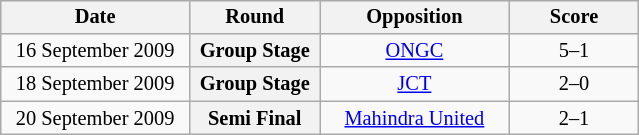<table class="wikitable plainrowheaders" style="text-align:center;margin-left:1em;float:right; font-size:85%;">
<tr>
<th width="120" scope="col">Date</th>
<th width="80" scope="col">Round</th>
<th width="120" scope="col">Opposition</th>
<th width="80" scope="col">Score</th>
</tr>
<tr>
<td>16 September 2009</td>
<th scope="row" style="text-align:center">Group Stage</th>
<td><a href='#'>ONGC</a></td>
<td>5–1</td>
</tr>
<tr>
<td>18 September 2009</td>
<th scope="row" style="text-align:center">Group Stage</th>
<td><a href='#'>JCT</a></td>
<td>2–0</td>
</tr>
<tr>
<td>20 September 2009</td>
<th scope="row" style="text-align:center">Semi Final</th>
<td><a href='#'>Mahindra United</a></td>
<td>2–1</td>
</tr>
</table>
